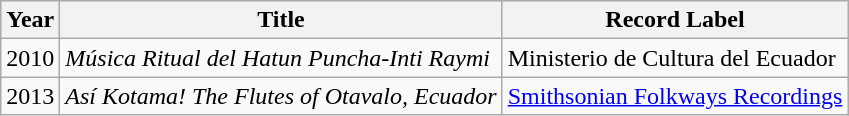<table class="wikitable">
<tr>
<th>Year</th>
<th>Title</th>
<th>Record Label</th>
</tr>
<tr>
<td>2010</td>
<td><em>Música Ritual del Hatun Puncha-Inti Raymi</em></td>
<td>Ministerio de Cultura del Ecuador</td>
</tr>
<tr>
<td>2013</td>
<td><em>Así Kotama! The Flutes of Otavalo, Ecuador</em></td>
<td><a href='#'>Smithsonian Folkways Recordings</a></td>
</tr>
</table>
